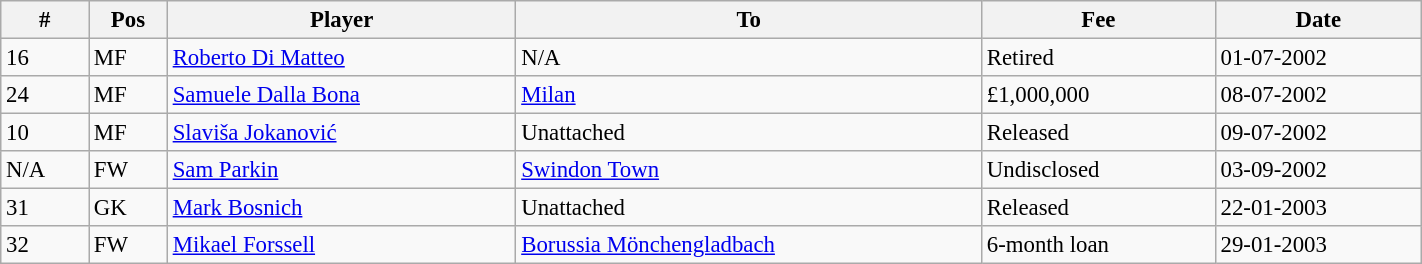<table width=75% class="wikitable" style="text-align:center; font-size:95%; text-align:left">
<tr>
<th>#</th>
<th>Pos</th>
<th>Player</th>
<th>To</th>
<th>Fee</th>
<th>Date</th>
</tr>
<tr --->
<td>16</td>
<td>MF</td>
<td> <a href='#'>Roberto Di Matteo</a></td>
<td>N/A</td>
<td>Retired</td>
<td>01-07-2002</td>
</tr>
<tr --->
<td>24</td>
<td>MF</td>
<td> <a href='#'>Samuele Dalla Bona</a></td>
<td> <a href='#'>Milan</a></td>
<td>£1,000,000</td>
<td>08-07-2002</td>
</tr>
<tr --->
<td>10</td>
<td>MF</td>
<td> <a href='#'>Slaviša Jokanović</a></td>
<td>Unattached</td>
<td>Released</td>
<td>09-07-2002</td>
</tr>
<tr --->
<td>N/A</td>
<td>FW</td>
<td> <a href='#'>Sam Parkin</a></td>
<td> <a href='#'>Swindon Town</a></td>
<td>Undisclosed</td>
<td>03-09-2002</td>
</tr>
<tr --->
<td>31</td>
<td>GK</td>
<td> <a href='#'>Mark Bosnich</a></td>
<td>Unattached</td>
<td>Released</td>
<td>22-01-2003</td>
</tr>
<tr --->
<td>32</td>
<td>FW</td>
<td> <a href='#'>Mikael Forssell</a></td>
<td> <a href='#'>Borussia Mönchengladbach</a></td>
<td>6-month loan</td>
<td>29-01-2003</td>
</tr>
</table>
